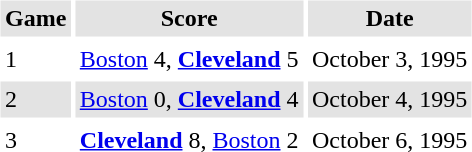<table border="0" cellspacing="3" cellpadding="3">
<tr style="background: #e3e3e3;">
<th>Game</th>
<th>Score</th>
<th>Date</th>
</tr>
<tr>
<td>1</td>
<td><a href='#'>Boston</a> 4, <strong><a href='#'>Cleveland</a></strong> 5</td>
<td>October 3, 1995</td>
</tr>
<tr style="background: #e3e3e3;">
<td>2</td>
<td><a href='#'>Boston</a> 0, <strong><a href='#'>Cleveland</a></strong> 4</td>
<td>October 4, 1995</td>
</tr>
<tr>
<td>3</td>
<td><strong><a href='#'>Cleveland</a></strong> 8, <a href='#'>Boston</a> 2</td>
<td>October 6, 1995</td>
</tr>
</table>
